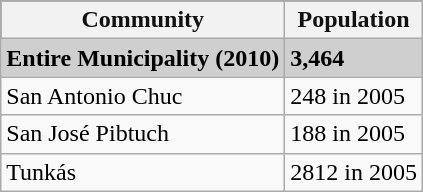<table class="wikitable">
<tr style="background:#111111; color:#111111;">
<th><strong>Community</strong></th>
<th><strong>Population</strong></th>
</tr>
<tr style="background:#CFCFCF;">
<td><strong>Entire Municipality (2010)</strong></td>
<td><strong>3,464</strong></td>
</tr>
<tr>
<td>San Antonio Chuc</td>
<td>248  in 2005</td>
</tr>
<tr>
<td>San José Pibtuch</td>
<td>188 in 2005</td>
</tr>
<tr>
<td>Tunkás</td>
<td>2812 in 2005</td>
</tr>
</table>
